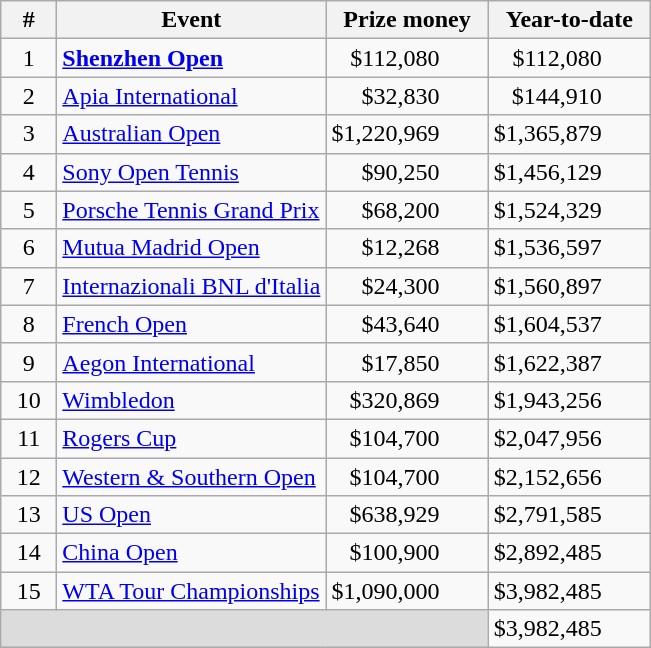<table class="wikitable sortable">
<tr>
<th width=30>#</th>
<th>Event</th>
<th>Prize money</th>
<th>Year-to-date</th>
</tr>
<tr>
<td align=center>1</td>
<td><strong><a href='#'>Shenzhen Open</a></strong></td>
<td align=right style="padding-right: 2em">$112,080</td>
<td align=right style="padding-right: 2em">$112,080</td>
</tr>
<tr>
<td align=center>2</td>
<td><a href='#'>Apia International</a></td>
<td align=right style="padding-right: 2em">$32,830</td>
<td align=right style="padding-right: 2em">$144,910</td>
</tr>
<tr>
<td align=center>3</td>
<td><a href='#'>Australian Open</a></td>
<td align=right style="padding-right: 2em">$1,220,969</td>
<td align=right style="padding-right: 2em">$1,365,879</td>
</tr>
<tr>
<td align=center>4</td>
<td><a href='#'>Sony Open Tennis</a></td>
<td align=right style="padding-right: 2em">$90,250</td>
<td align=right style="padding-right: 2em">$1,456,129</td>
</tr>
<tr>
<td align=center>5</td>
<td><a href='#'>Porsche Tennis Grand Prix</a></td>
<td align=right style="padding-right: 2em">$68,200</td>
<td align=right style="padding-right: 2em">$1,524,329</td>
</tr>
<tr>
<td align=center>6</td>
<td><a href='#'>Mutua Madrid Open</a></td>
<td align=right style="padding-right: 2em">$12,268</td>
<td align=right style="padding-right: 2em">$1,536,597</td>
</tr>
<tr>
<td align=center>7</td>
<td><a href='#'>Internazionali BNL d'Italia</a></td>
<td align=right style="padding-right: 2em">$24,300</td>
<td align=right style="padding-right: 2em">$1,560,897</td>
</tr>
<tr>
<td align=center>8</td>
<td><a href='#'>French Open</a></td>
<td align=right style="padding-right: 2em">$43,640</td>
<td align=right style="padding-right: 2em">$1,604,537</td>
</tr>
<tr>
<td align=center>9</td>
<td><a href='#'>Aegon International</a></td>
<td align=right style="padding-right: 2em">$17,850</td>
<td align=right style="padding-right: 2em">$1,622,387</td>
</tr>
<tr>
<td align=center>10</td>
<td><a href='#'>Wimbledon</a></td>
<td align=right style="padding-right: 2em">$320,869</td>
<td align=right style="padding-right: 2em">$1,943,256</td>
</tr>
<tr>
<td align=center>11</td>
<td><a href='#'>Rogers Cup</a></td>
<td align=right style="padding-right: 2em">$104,700</td>
<td align=right style="padding-right: 2em">$2,047,956</td>
</tr>
<tr>
<td align=center>12</td>
<td><a href='#'>Western & Southern Open</a></td>
<td align=right style="padding-right: 2em">$104,700</td>
<td align=right style="padding-right: 2em">$2,152,656</td>
</tr>
<tr>
<td align=center>13</td>
<td><a href='#'>US Open</a></td>
<td align=right style="padding-right: 2em">$638,929</td>
<td align=right style="padding-right: 2em">$2,791,585</td>
</tr>
<tr>
<td align=center>14</td>
<td><a href='#'>China Open</a></td>
<td align=right style="padding-right: 2em">$100,900</td>
<td align=right style="padding-right: 2em">$2,892,485</td>
</tr>
<tr>
<td align=center>15</td>
<td><a href='#'>WTA Tour Championships</a></td>
<td align=right style="padding-right: 2em">$1,090,000</td>
<td align=right style="padding-right: 2em">$3,982,485</td>
</tr>
<tr class="sortbottom">
<td colspan=3 bgcolor=#DCDCDC></td>
<td align=right style="padding-right: 2em">$3,982,485</td>
</tr>
</table>
